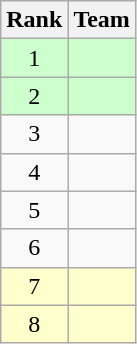<table class=wikitable style="text-align: center;">
<tr>
<th>Rank</th>
<th>Team</th>
</tr>
<tr style="background: #CCFFCC;">
<td>1</td>
<td style="text-align: left;"><strong></strong></td>
</tr>
<tr style="background: #CCFFCC;">
<td>2</td>
<td style="text-align: left;"><strong></strong></td>
</tr>
<tr>
<td>3</td>
<td style="text-align: left;"></td>
</tr>
<tr>
<td>4</td>
<td style="text-align: left;"></td>
</tr>
<tr>
<td>5</td>
<td style="text-align: left;"></td>
</tr>
<tr>
<td>6</td>
<td style="text-align: left;"></td>
</tr>
<tr style="background: #FFFFCC;">
<td>7</td>
<td style="text-align: left;"></td>
</tr>
<tr style="background: #FFFFCC;">
<td>8</td>
<td style="text-align: left;"></td>
</tr>
</table>
